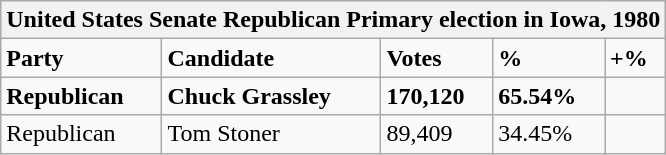<table class="wikitable">
<tr>
<th colspan="5">United States Senate Republican Primary election in Iowa, 1980</th>
</tr>
<tr>
<td><strong>Party</strong></td>
<td><strong>Candidate</strong></td>
<td><strong>Votes</strong></td>
<td><strong>%</strong></td>
<td><strong>+%</strong></td>
</tr>
<tr>
<td><strong>Republican</strong></td>
<td><strong>Chuck Grassley</strong></td>
<td><strong>170,120</strong></td>
<td><strong>65.54%</strong></td>
<td></td>
</tr>
<tr>
<td>Republican</td>
<td>Tom Stoner</td>
<td>89,409</td>
<td>34.45%</td>
<td></td>
</tr>
</table>
